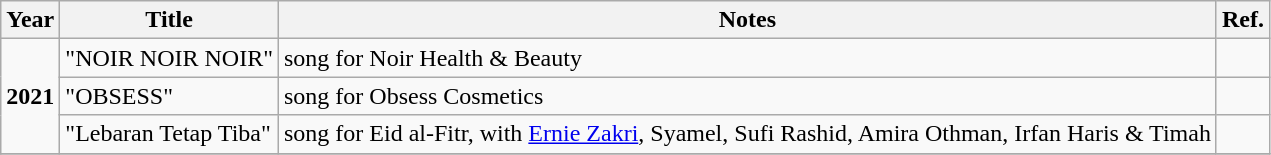<table class="wikitable">
<tr>
<th>Year</th>
<th>Title</th>
<th>Notes</th>
<th>Ref.</th>
</tr>
<tr>
<td style="text-align:center;" rowspan="3"><strong>2021</strong></td>
<td>"NOIR NOIR NOIR"</td>
<td>song for Noir Health & Beauty</td>
<td></td>
</tr>
<tr>
<td>"OBSESS"</td>
<td>song for Obsess Cosmetics</td>
<td></td>
</tr>
<tr>
<td>"Lebaran Tetap Tiba"</td>
<td>song for Eid al-Fitr, with <a href='#'>Ernie Zakri</a>, Syamel, Sufi Rashid, Amira Othman, Irfan Haris & Timah</td>
<td></td>
</tr>
<tr>
</tr>
</table>
